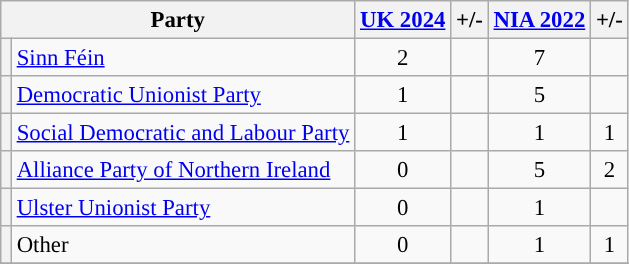<table class="wikitable" style="font-size: 95%;">
<tr>
<th colspan=2>Party</th>
<th><a href='#'>UK 2024</a></th>
<th>+/-</th>
<th><a href='#'>NIA 2022</a></th>
<th>+/-</th>
</tr>
<tr>
<th style="background-color: "></th>
<td><a href='#'>Sinn Féin</a></td>
<td align="center">2</td>
<td align="center"></td>
<td align="center">7</td>
<td align="center"></td>
</tr>
<tr>
<th style="background-color: "></th>
<td><a href='#'>Democratic Unionist Party</a></td>
<td align="center">1</td>
<td align="center"></td>
<td align="center">5</td>
<td align="center"></td>
</tr>
<tr>
<th style="background-color: "></th>
<td><a href='#'>Social Democratic and Labour Party</a></td>
<td align="center">1</td>
<td align="center"></td>
<td align="center">1</td>
<td align="center"> 1</td>
</tr>
<tr>
<th style="background-color: "></th>
<td><a href='#'>Alliance Party of Northern Ireland</a></td>
<td align="center">0</td>
<td align="center"></td>
<td align="center">5</td>
<td align="center"> 2</td>
</tr>
<tr>
<th style="background-color: "></th>
<td><a href='#'>Ulster Unionist Party</a></td>
<td align="center">0</td>
<td align="center"></td>
<td align="center">1</td>
<td align="center"></td>
</tr>
<tr>
<th style="background-color: "></th>
<td>Other</td>
<td align="center">0</td>
<td align="center"></td>
<td align="center">1</td>
<td align="center"> 1</td>
</tr>
<tr>
</tr>
</table>
